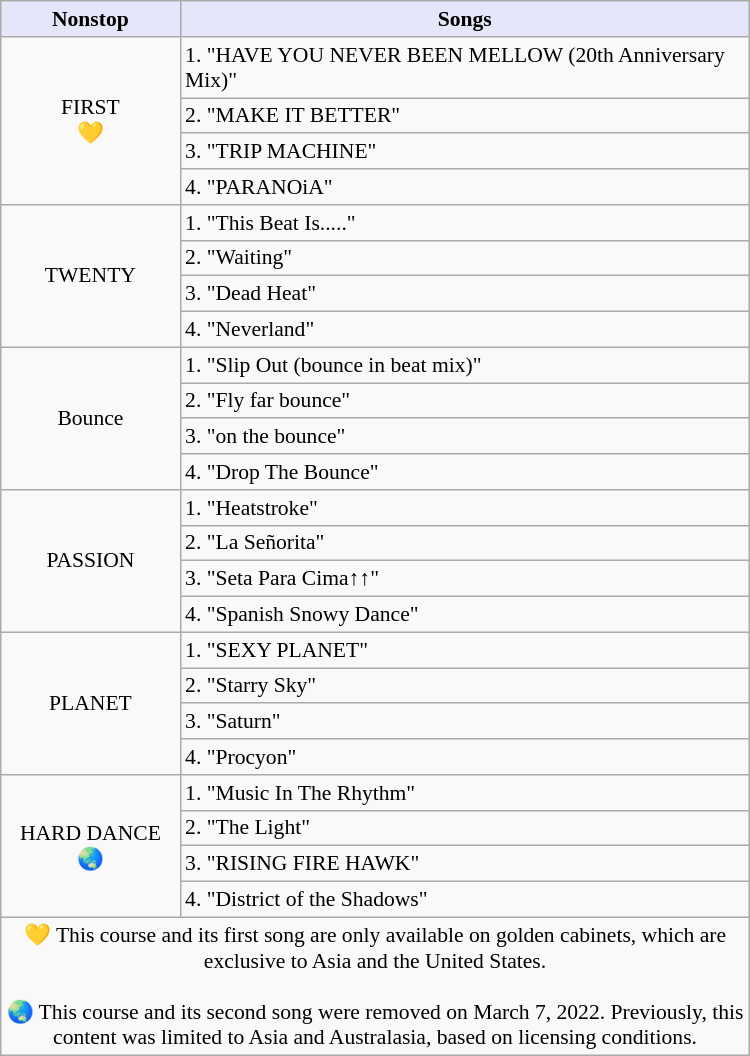<table class="wikitable" style="font-size:90%; max-width: 500px;">
<tr>
<th style="background:lavender;">Nonstop</th>
<th style="background:lavender;" colspan="2">Songs</th>
</tr>
<tr>
<td rowspan="4" style="text-align:center;">FIRST<br>💛</td>
<td colspan="2">1. "HAVE YOU NEVER BEEN MELLOW (20th Anniversary Mix)"</td>
</tr>
<tr>
<td colspan="2">2. "MAKE IT BETTER"</td>
</tr>
<tr>
<td colspan="2">3. "TRIP MACHINE"</td>
</tr>
<tr>
<td colspan="2">4. "PARANOiA"</td>
</tr>
<tr>
<td rowspan="4" style="text-align:center;">TWENTY</td>
<td colspan="2">1. "This Beat Is....."</td>
</tr>
<tr>
<td colspan="2">2. "Waiting"</td>
</tr>
<tr>
<td colspan="2">3. "Dead Heat"</td>
</tr>
<tr>
<td colspan="2">4. "Neverland"</td>
</tr>
<tr>
<td rowspan="4" style="text-align:center;">Bounce</td>
<td colspan="2">1. "Slip Out (bounce in beat mix)"</td>
</tr>
<tr>
<td colspan="2">2. "Fly far bounce"</td>
</tr>
<tr>
<td colspan="2">3. "on the bounce"</td>
</tr>
<tr>
<td colspan="2">4. "Drop The Bounce"</td>
</tr>
<tr>
<td rowspan="4" style="text-align:center;">PASSION</td>
<td colspan="2">1. "Heatstroke"</td>
</tr>
<tr>
<td colspan="2">2. "La Señorita"</td>
</tr>
<tr>
<td colspan="2">3. "Seta Para Cima↑↑"</td>
</tr>
<tr>
<td colspan="2">4. "Spanish Snowy Dance"</td>
</tr>
<tr>
<td rowspan="4" style="text-align:center;">PLANET</td>
<td colspan="2">1. "SEXY PLANET"</td>
</tr>
<tr>
<td colspan="2">2. "Starry Sky"</td>
</tr>
<tr>
<td colspan="2">3. "Saturn"</td>
</tr>
<tr>
<td colspan="2">4. "Procyon"</td>
</tr>
<tr>
<td rowspan="4" style="text-align:center;">HARD DANCE<br>🌏</td>
<td colspan="2">1. "Music In The Rhythm"</td>
</tr>
<tr>
<td colspan="2">2. "The Light"</td>
</tr>
<tr>
<td colspan="2">3. "RISING FIRE HAWK"</td>
</tr>
<tr>
<td colspan="2">4. "District of the Shadows"</td>
</tr>
<tr>
<td colspan="3" style="text-align: center;">💛 This course and its first song are only available on golden cabinets, which are exclusive to Asia and the United States.<br><br>🌏 This course and its second song were removed on March 7, 2022. Previously, this content was limited to Asia and Australasia, based on licensing conditions.</td>
</tr>
</table>
